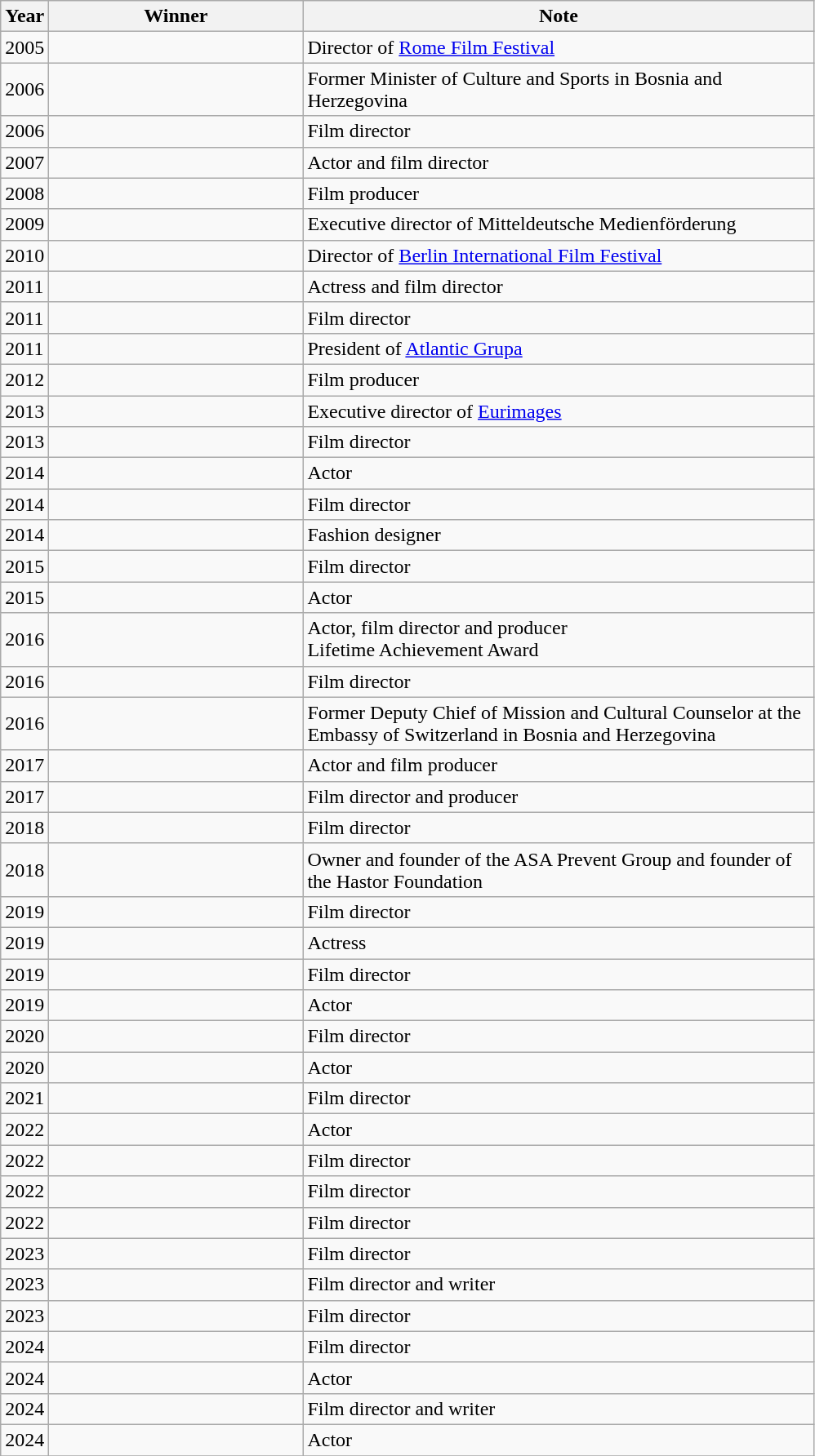<table class="wikitable sortable">
<tr>
<th style="width:30px;">Year</th>
<th style="width:200px;">Winner</th>
<th style="width:410px;">Note</th>
</tr>
<tr>
<td>2005</td>
<td></td>
<td>Director of <a href='#'>Rome Film Festival</a></td>
</tr>
<tr>
<td>2006</td>
<td></td>
<td>Former Minister of Culture and Sports in Bosnia and Herzegovina</td>
</tr>
<tr>
<td>2006</td>
<td></td>
<td>Film director</td>
</tr>
<tr>
<td>2007</td>
<td></td>
<td>Actor and film director</td>
</tr>
<tr>
<td>2008</td>
<td></td>
<td>Film producer</td>
</tr>
<tr>
<td>2009</td>
<td></td>
<td>Executive director of Mitteldeutsche Medienförderung</td>
</tr>
<tr>
<td>2010</td>
<td></td>
<td>Director of <a href='#'>Berlin International Film Festival</a></td>
</tr>
<tr>
<td>2011</td>
<td></td>
<td>Actress and film director</td>
</tr>
<tr>
<td>2011</td>
<td></td>
<td>Film director</td>
</tr>
<tr>
<td>2011</td>
<td></td>
<td>President of <a href='#'>Atlantic Grupa</a></td>
</tr>
<tr>
<td>2012</td>
<td></td>
<td>Film producer</td>
</tr>
<tr>
<td>2013</td>
<td></td>
<td>Executive director of <a href='#'>Eurimages</a></td>
</tr>
<tr>
<td>2013</td>
<td></td>
<td>Film director</td>
</tr>
<tr>
<td>2014</td>
<td></td>
<td>Actor</td>
</tr>
<tr>
<td>2014</td>
<td></td>
<td>Film director</td>
</tr>
<tr>
<td>2014</td>
<td></td>
<td>Fashion designer</td>
</tr>
<tr>
<td>2015</td>
<td></td>
<td>Film director</td>
</tr>
<tr>
<td>2015</td>
<td></td>
<td>Actor</td>
</tr>
<tr>
<td>2016</td>
<td></td>
<td>Actor, film director and producer<br>Lifetime Achievement Award</td>
</tr>
<tr>
<td>2016</td>
<td></td>
<td>Film director</td>
</tr>
<tr>
<td>2016</td>
<td></td>
<td>Former Deputy Chief of Mission and Cultural Counselor at the Embassy of Switzerland in Bosnia and Herzegovina</td>
</tr>
<tr>
<td>2017</td>
<td></td>
<td>Actor and film producer</td>
</tr>
<tr>
<td>2017</td>
<td></td>
<td>Film director and producer</td>
</tr>
<tr>
<td>2018</td>
<td></td>
<td>Film director</td>
</tr>
<tr>
<td>2018</td>
<td></td>
<td>Owner and founder of the ASA Prevent Group and founder of the Hastor Foundation</td>
</tr>
<tr>
<td>2019</td>
<td></td>
<td>Film director</td>
</tr>
<tr>
<td>2019</td>
<td></td>
<td>Actress</td>
</tr>
<tr>
<td>2019</td>
<td></td>
<td>Film director</td>
</tr>
<tr>
<td>2019</td>
<td></td>
<td>Actor</td>
</tr>
<tr>
<td>2020</td>
<td></td>
<td>Film director</td>
</tr>
<tr>
<td>2020</td>
<td></td>
<td>Actor</td>
</tr>
<tr>
<td>2021</td>
<td></td>
<td>Film director</td>
</tr>
<tr>
<td>2022</td>
<td></td>
<td>Actor</td>
</tr>
<tr>
<td>2022</td>
<td></td>
<td>Film director</td>
</tr>
<tr>
<td>2022</td>
<td></td>
<td>Film director</td>
</tr>
<tr>
<td>2022</td>
<td></td>
<td>Film director</td>
</tr>
<tr>
<td>2023</td>
<td></td>
<td>Film director</td>
</tr>
<tr>
<td>2023</td>
<td></td>
<td>Film director and writer</td>
</tr>
<tr>
<td>2023</td>
<td></td>
<td>Film director</td>
</tr>
<tr>
<td>2024</td>
<td></td>
<td>Film director</td>
</tr>
<tr>
<td>2024</td>
<td></td>
<td>Actor</td>
</tr>
<tr>
<td>2024</td>
<td></td>
<td>Film director and writer</td>
</tr>
<tr>
<td>2024</td>
<td></td>
<td>Actor</td>
</tr>
<tr>
</tr>
</table>
